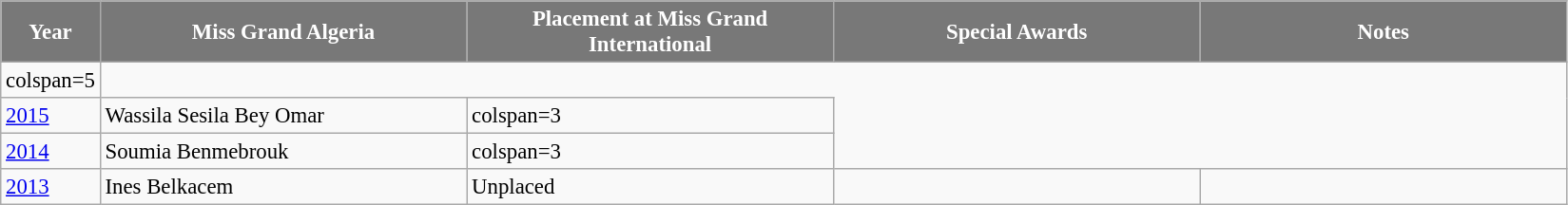<table class="wikitable " style="font-size: 95%;">
<tr>
<th width="60" style="background-color:#787878;color:#FFFFFF;">Year</th>
<th width="250" style="background-color:#787878;color:#FFFFFF;">Miss Grand Algeria</th>
<th width="250" style="background-color:#787878;color:#FFFFFF;">Placement at Miss Grand International</th>
<th width="250" style="background-color:#787878;color:#FFFFFF;">Special Awards</th>
<th width="250" style="background-color:#787878;color:#FFFFFF;">Notes</th>
</tr>
<tr>
<td>colspan=5 </td>
</tr>
<tr>
<td><a href='#'>2015</a></td>
<td>Wassila Sesila Bey Omar</td>
<td>colspan=3 </td>
</tr>
<tr>
<td><a href='#'>2014</a></td>
<td>Soumia Benmebrouk</td>
<td>colspan=3 </td>
</tr>
<tr>
<td><a href='#'>2013</a></td>
<td>Ines Belkacem</td>
<td>Unplaced</td>
<td></td>
<td></td>
</tr>
</table>
